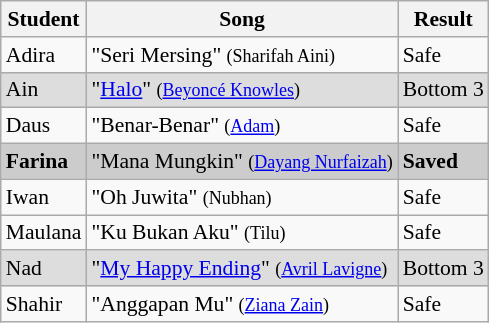<table class="wikitable" style="font-size:90%;">
<tr>
<th>Student</th>
<th>Song</th>
<th>Result</th>
</tr>
<tr>
<td>Adira</td>
<td>"Seri Mersing" <small>(Sharifah Aini)</small></td>
<td>Safe</td>
</tr>
<tr bgcolor="#DDDDDD">
<td>Ain</td>
<td>"<a href='#'>Halo</a>" <small>(<a href='#'>Beyoncé Knowles</a>)</small></td>
<td>Bottom 3</td>
</tr>
<tr>
<td>Daus</td>
<td>"Benar-Benar" <small>(<a href='#'>Adam</a>)</small></td>
<td>Safe</td>
</tr>
<tr bgcolor="#CCCCCC">
<td><strong>Farina</strong></td>
<td>"Mana Mungkin" <small>(<a href='#'>Dayang Nurfaizah</a>)</small></td>
<td><strong>Saved</strong></td>
</tr>
<tr>
<td>Iwan</td>
<td>"Oh Juwita" <small>(Nubhan)</small></td>
<td>Safe</td>
</tr>
<tr>
<td>Maulana</td>
<td>"Ku Bukan Aku" <small>(Tilu)</small></td>
<td>Safe</td>
</tr>
<tr bgcolor="#DDDDDD">
<td>Nad</td>
<td>"<a href='#'>My Happy Ending</a>" <small>(<a href='#'>Avril Lavigne</a>)</small></td>
<td>Bottom 3</td>
</tr>
<tr>
<td>Shahir</td>
<td>"Anggapan Mu" <small>(<a href='#'>Ziana Zain</a>)</small></td>
<td>Safe</td>
</tr>
</table>
